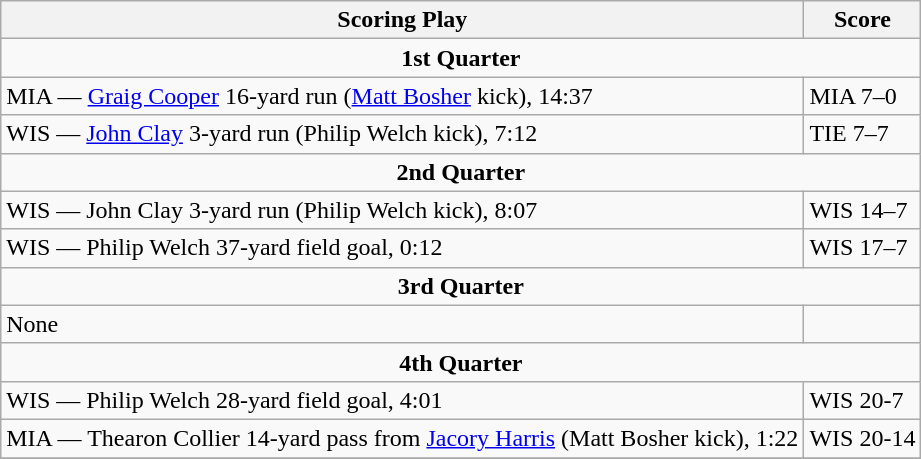<table class="wikitable">
<tr>
<th>Scoring Play</th>
<th>Score</th>
</tr>
<tr>
<td colspan="4" align="center"><strong>1st Quarter</strong></td>
</tr>
<tr>
<td>MIA — <a href='#'>Graig Cooper</a> 16-yard run (<a href='#'>Matt Bosher</a> kick), 14:37</td>
<td>MIA 7–0</td>
</tr>
<tr>
<td>WIS — <a href='#'>John Clay</a> 3-yard run (Philip Welch kick), 7:12</td>
<td>TIE 7–7</td>
</tr>
<tr>
<td colspan="4" align="center"><strong>2nd Quarter</strong></td>
</tr>
<tr>
<td>WIS — John Clay 3-yard run (Philip Welch kick), 8:07</td>
<td>WIS 14–7</td>
</tr>
<tr>
<td>WIS — Philip Welch 37-yard field goal, 0:12</td>
<td>WIS 17–7</td>
</tr>
<tr>
<td colspan="4" align="center"><strong>3rd Quarter</strong></td>
</tr>
<tr>
<td>None</td>
<td></td>
</tr>
<tr>
<td colspan="4" align="center"><strong>4th Quarter</strong></td>
</tr>
<tr>
<td>WIS — Philip Welch 28-yard field goal, 4:01</td>
<td>WIS 20-7</td>
</tr>
<tr>
<td>MIA — Thearon Collier 14-yard pass from <a href='#'>Jacory Harris</a> (Matt Bosher kick), 1:22</td>
<td>WIS 20-14</td>
</tr>
<tr>
</tr>
</table>
